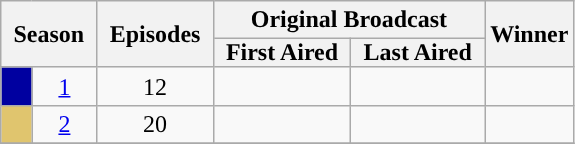<table class="wikitable" style="text-align:center">
<tr>
<th style="padding: 0 8px" colspan="2" rowspan="2">Season</th>
<th style="padding: 0 8px" rowspan="2">Episodes</th>
<th colspan="2">Original Broadcast</th>
<th rowspan="2">Winner</th>
</tr>
<tr>
<th style="padding: 0 8px">First Aired</th>
<th style="padding: 0 8px">Last Aired</th>
</tr>
<tr>
<td style="background:#0000A0"></td>
<td align="center"><a href='#'>1</a></td>
<td>12</td>
<td align="center"></td>
<td></td>
<td></td>
</tr>
<tr>
<td style="background:#E0C56E"></td>
<td align="center"><a href='#'>2</a></td>
<td>20</td>
<td align="center"></td>
<td></td>
<td></td>
</tr>
<tr>
</tr>
</table>
